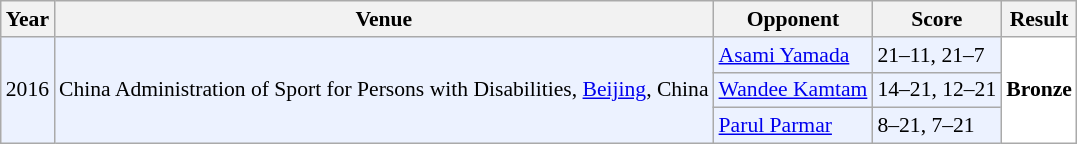<table class="sortable wikitable" style="font-size: 90%;">
<tr>
<th>Year</th>
<th>Venue</th>
<th>Opponent</th>
<th>Score</th>
<th>Result</th>
</tr>
<tr style="background:#ECF2FF">
<td rowspan="3" align="center">2016</td>
<td rowspan="3" align="left">China Administration of Sport for Persons with Disabilities, <a href='#'>Beijing</a>, China</td>
<td align="left"> <a href='#'>Asami Yamada</a></td>
<td align="left">21–11, 21–7</td>
<td rowspan="3" style="text-align:left; background:white"> <strong>Bronze</strong></td>
</tr>
<tr style="background:#ECF2FF">
<td align="left"> <a href='#'>Wandee Kamtam</a></td>
<td align="left">14–21, 12–21</td>
</tr>
<tr style="background:#ECF2FF">
<td align="left"> <a href='#'>Parul Parmar</a></td>
<td align="left">8–21, 7–21</td>
</tr>
</table>
